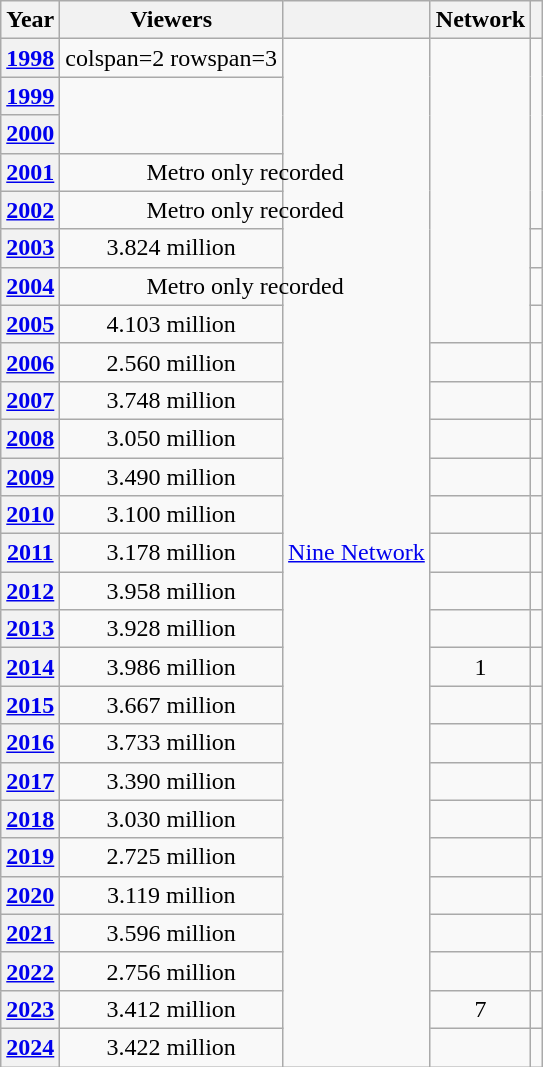<table class="wikitable plainrowheaders sortable" style="text-align:center; margin:1em;">
<tr>
<th>Year</th>
<th>Viewers</th>
<th></th>
<th>Network</th>
<th></th>
</tr>
<tr>
<th scope="row" style="text-align:center;"><a href='#'>1998</a></th>
<td>colspan=2 rowspan=3 </td>
<td rowspan="27"><a href='#'>Nine Network</a></td>
<td rowspan="8"></td>
</tr>
<tr>
<th scope="row" style="text-align:center;"><a href='#'>1999</a></th>
</tr>
<tr>
<th scope="row" style="text-align:center;"><a href='#'>2000</a></th>
</tr>
<tr>
<th scope="row" style="text-align:center;"><a href='#'>2001</a></th>
<td colspan="2">Metro only recorded</td>
</tr>
<tr>
<th scope="row" style="text-align:center;"><a href='#'>2002</a></th>
<td colspan="2">Metro only recorded</td>
</tr>
<tr>
<th scope="row" style="text-align:center;"><a href='#'>2003</a></th>
<td>3.824 million</td>
<td></td>
</tr>
<tr>
<th scope="row" style="text-align:center;"><a href='#'>2004</a></th>
<td colspan="2">Metro only recorded</td>
</tr>
<tr>
<th scope="row" style="text-align:center;"><a href='#'>2005</a></th>
<td>4.103 million</td>
<td></td>
</tr>
<tr>
<th scope="row" style="text-align:center;"><a href='#'>2006</a></th>
<td>2.560 million</td>
<td></td>
<td></td>
</tr>
<tr>
<th scope="row" style="text-align:center;"><a href='#'>2007</a></th>
<td>3.748 million</td>
<td></td>
<td></td>
</tr>
<tr>
<th scope="row" style="text-align:center;"><a href='#'>2008</a></th>
<td>3.050 million</td>
<td></td>
<td></td>
</tr>
<tr>
<th scope="row" style="text-align:center;"><a href='#'>2009</a></th>
<td>3.490 million</td>
<td></td>
<td></td>
</tr>
<tr>
<th scope="row" style="text-align:center;"><a href='#'>2010</a></th>
<td>3.100 million</td>
<td></td>
<td></td>
</tr>
<tr>
<th scope="row" style="text-align:center;"><a href='#'>2011</a></th>
<td>3.178 million</td>
<td></td>
<td></td>
</tr>
<tr>
<th scope="row" style="text-align:center;"><a href='#'>2012</a></th>
<td>3.958 million</td>
<td></td>
<td></td>
</tr>
<tr>
<th scope="row" style="text-align:center;"><a href='#'>2013</a></th>
<td>3.928 million</td>
<td></td>
<td></td>
</tr>
<tr>
<th scope="row" style="text-align:center;"><a href='#'>2014</a></th>
<td>3.986 million</td>
<td>1</td>
<td></td>
</tr>
<tr>
<th scope="row" style="text-align:center;"><a href='#'>2015</a></th>
<td>3.667 million</td>
<td></td>
<td></td>
</tr>
<tr>
<th scope="row" style="text-align:center;"><a href='#'>2016</a></th>
<td>3.733 million</td>
<td></td>
<td></td>
</tr>
<tr>
<th scope="row" style="text-align:center;"><a href='#'>2017</a></th>
<td>3.390 million</td>
<td></td>
<td></td>
</tr>
<tr>
<th scope="row" style="text-align:center;"><a href='#'>2018</a></th>
<td>3.030 million</td>
<td></td>
<td></td>
</tr>
<tr>
<th scope="row" style="text-align:center;"><a href='#'>2019</a></th>
<td>2.725 million</td>
<td></td>
<td></td>
</tr>
<tr>
<th scope="row" style="text-align:center;"><a href='#'>2020</a></th>
<td>3.119 million</td>
<td></td>
<td></td>
</tr>
<tr>
<th scope="row" style="text-align:center;"><a href='#'>2021</a></th>
<td>3.596 million</td>
<td></td>
<td></td>
</tr>
<tr>
<th scope="row" style="text-align:center;"><a href='#'>2022</a></th>
<td>2.756 million</td>
<td></td>
<td></td>
</tr>
<tr>
<th scope="row" style="text-align:center;"><a href='#'>2023</a></th>
<td>3.412 million</td>
<td>7</td>
<td></td>
</tr>
<tr>
<th scope="row" style="text-align:center;"><a href='#'>2024</a></th>
<td>3.422 million</td>
<td></td>
<td></td>
</tr>
</table>
